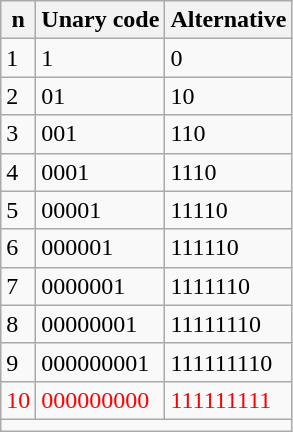<table class="wikitable">
<tr>
<th>n</th>
<th>Unary code</th>
<th>Alternative</th>
</tr>
<tr>
<td>1</td>
<td>1</td>
<td>0</td>
</tr>
<tr>
<td>2</td>
<td>01</td>
<td>10</td>
</tr>
<tr>
<td>3</td>
<td>001</td>
<td>110</td>
</tr>
<tr>
<td>4</td>
<td>0001</td>
<td>1110</td>
</tr>
<tr>
<td>5</td>
<td>00001</td>
<td>11110</td>
</tr>
<tr>
<td>6</td>
<td>000001</td>
<td>111110</td>
</tr>
<tr>
<td>7</td>
<td>0000001</td>
<td>1111110</td>
</tr>
<tr>
<td>8</td>
<td>00000001</td>
<td>11111110</td>
</tr>
<tr>
<td>9</td>
<td>000000001</td>
<td>111111110</td>
</tr>
<tr style="color: red;">
<td>10</td>
<td>000000000</td>
<td>111111111</td>
</tr>
<tr>
<td colspan="3"></td>
</tr>
</table>
